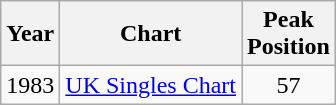<table class="wikitable">
<tr>
<th>Year</th>
<th>Chart</th>
<th>Peak<br>Position</th>
</tr>
<tr>
<td align="center">1983</td>
<td><a href='#'>UK Singles Chart</a></td>
<td align="center">57</td>
</tr>
</table>
